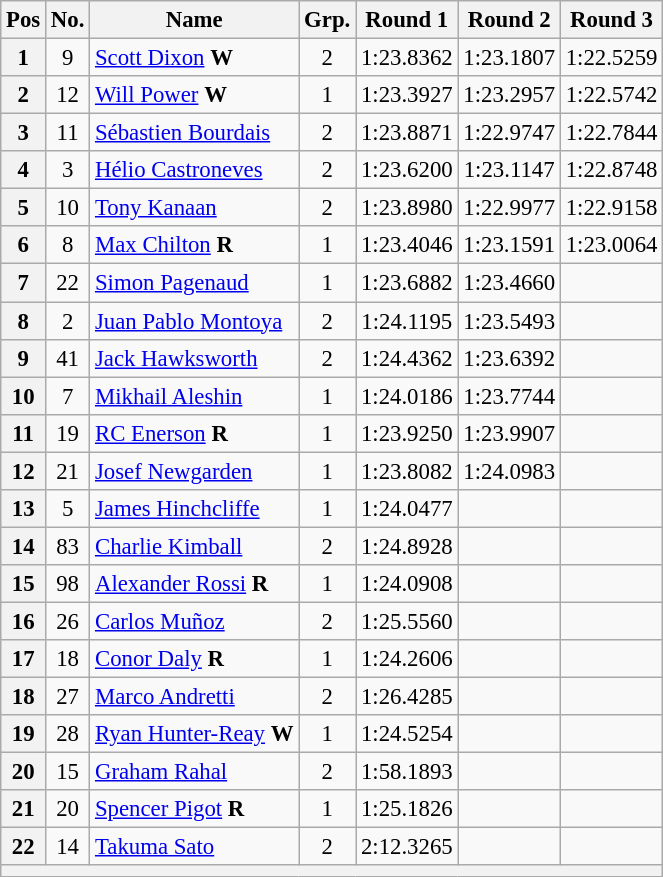<table class="wikitable sortable" style="text-align:center; font-size: 95%;">
<tr>
<th>Pos</th>
<th>No.</th>
<th>Name</th>
<th>Grp.</th>
<th>Round 1</th>
<th>Round 2</th>
<th>Round 3</th>
</tr>
<tr>
<th scope=>1</th>
<td>9</td>
<td align="left"> <a href='#'>Scott Dixon</a> <strong><span>W</span></strong></td>
<td>2</td>
<td>1:23.8362</td>
<td>1:23.1807</td>
<td>1:22.5259</td>
</tr>
<tr>
<th scope=>2</th>
<td>12</td>
<td align="left"> <a href='#'>Will Power</a> <strong><span>W</span></strong></td>
<td>1</td>
<td>1:23.3927</td>
<td>1:23.2957</td>
<td>1:22.5742</td>
</tr>
<tr>
<th scope=>3</th>
<td>11</td>
<td align="left"> <a href='#'>Sébastien Bourdais</a></td>
<td>2</td>
<td>1:23.8871</td>
<td>1:22.9747</td>
<td>1:22.7844</td>
</tr>
<tr>
<th scope=>4</th>
<td>3</td>
<td align="left"> <a href='#'>Hélio Castroneves</a></td>
<td>2</td>
<td>1:23.6200</td>
<td>1:23.1147</td>
<td>1:22.8748</td>
</tr>
<tr>
<th scope=>5</th>
<td>10</td>
<td align="left"> <a href='#'>Tony Kanaan</a></td>
<td>2</td>
<td>1:23.8980</td>
<td>1:22.9977</td>
<td>1:22.9158</td>
</tr>
<tr>
<th scope=>6</th>
<td>8</td>
<td align="left"> <a href='#'>Max Chilton</a> <strong><span>R</span></strong></td>
<td>1</td>
<td>1:23.4046</td>
<td>1:23.1591</td>
<td>1:23.0064</td>
</tr>
<tr>
<th scope=>7</th>
<td>22</td>
<td align="left"> <a href='#'>Simon Pagenaud</a></td>
<td>1</td>
<td>1:23.6882</td>
<td>1:23.4660</td>
<td></td>
</tr>
<tr>
<th scope=>8</th>
<td>2</td>
<td align="left"> <a href='#'>Juan Pablo Montoya</a></td>
<td>2</td>
<td>1:24.1195</td>
<td>1:23.5493</td>
<td></td>
</tr>
<tr>
<th scope=>9</th>
<td>41</td>
<td align="left"> <a href='#'>Jack Hawksworth</a></td>
<td>2</td>
<td>1:24.4362</td>
<td>1:23.6392</td>
<td></td>
</tr>
<tr>
<th scope=>10</th>
<td>7</td>
<td align="left"> <a href='#'>Mikhail Aleshin</a></td>
<td>1</td>
<td>1:24.0186</td>
<td>1:23.7744</td>
<td></td>
</tr>
<tr>
<th scope=>11</th>
<td>19</td>
<td align="left"> <a href='#'>RC Enerson</a> <strong><span>R</span></strong></td>
<td>1</td>
<td>1:23.9250</td>
<td>1:23.9907</td>
<td></td>
</tr>
<tr>
<th scope=>12</th>
<td>21</td>
<td align="left"> <a href='#'>Josef Newgarden</a></td>
<td>1</td>
<td>1:23.8082</td>
<td>1:24.0983</td>
<td></td>
</tr>
<tr>
<th scope=>13</th>
<td>5</td>
<td align="left"> <a href='#'>James Hinchcliffe</a></td>
<td>1</td>
<td>1:24.0477</td>
<td></td>
<td></td>
</tr>
<tr>
<th scope=>14</th>
<td>83</td>
<td align="left"> <a href='#'>Charlie Kimball</a></td>
<td>2</td>
<td>1:24.8928</td>
<td></td>
<td></td>
</tr>
<tr>
<th scope=>15</th>
<td>98</td>
<td align="left"> <a href='#'>Alexander Rossi</a> <strong><span>R</span></strong></td>
<td>1</td>
<td>1:24.0908</td>
<td></td>
<td></td>
</tr>
<tr>
<th scope=>16</th>
<td>26</td>
<td align="left"> <a href='#'>Carlos Muñoz</a></td>
<td>2</td>
<td>1:25.5560</td>
<td></td>
<td></td>
</tr>
<tr>
<th scope=>17</th>
<td>18</td>
<td align="left"> <a href='#'>Conor Daly</a> <strong><span>R</span></strong></td>
<td>1</td>
<td>1:24.2606</td>
<td></td>
<td></td>
</tr>
<tr>
<th scope=>18</th>
<td>27</td>
<td align="left"> <a href='#'>Marco Andretti</a></td>
<td>2</td>
<td>1:26.4285</td>
<td></td>
<td></td>
</tr>
<tr>
<th scope=>19</th>
<td>28</td>
<td align="left"> <a href='#'>Ryan Hunter-Reay</a> <strong><span>W</span></strong></td>
<td>1</td>
<td>1:24.5254</td>
<td></td>
<td></td>
</tr>
<tr>
<th scope=>20</th>
<td>15</td>
<td align="left"> <a href='#'>Graham Rahal</a></td>
<td>2</td>
<td>1:58.1893</td>
<td></td>
<td></td>
</tr>
<tr>
<th scope=>21</th>
<td>20</td>
<td align="left"> <a href='#'>Spencer Pigot</a> <strong><span>R</span></strong></td>
<td>1</td>
<td>1:25.1826</td>
<td></td>
<td></td>
</tr>
<tr>
<th scope=>22</th>
<td>14</td>
<td align="left"> <a href='#'>Takuma Sato</a></td>
<td>2</td>
<td>2:12.3265</td>
<td></td>
<td></td>
</tr>
<tr>
<th colspan=11></th>
</tr>
</table>
